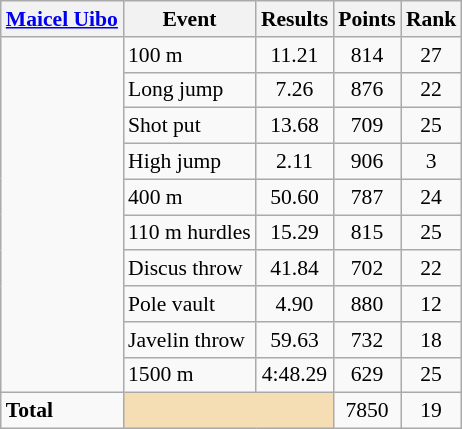<table class=wikitable style="font-size:90%;">
<tr>
<th><strong><a href='#'>Maicel Uibo</a></strong></th>
<th>Event</th>
<th>Results</th>
<th>Points</th>
<th>Rank</th>
</tr>
<tr style="border-top: single;">
<td rowspan="10"></td>
<td>100 m</td>
<td align=center>11.21</td>
<td align=center>814</td>
<td align=center>27</td>
</tr>
<tr>
<td>Long jump</td>
<td align=center>7.26</td>
<td align=center>876</td>
<td align=center>22</td>
</tr>
<tr>
<td>Shot put</td>
<td align=center>13.68</td>
<td align=center>709</td>
<td align=center>25</td>
</tr>
<tr>
<td>High jump</td>
<td align=center>2.11</td>
<td align=center>906</td>
<td align=center>3</td>
</tr>
<tr>
<td>400 m</td>
<td align=center>50.60</td>
<td align=center>787</td>
<td align=center>24</td>
</tr>
<tr>
<td>110 m hurdles</td>
<td align=center>15.29</td>
<td align=center>815</td>
<td align=center>25</td>
</tr>
<tr>
<td>Discus throw</td>
<td align=center>41.84</td>
<td align=center>702</td>
<td align=center>22</td>
</tr>
<tr>
<td>Pole vault</td>
<td align=center>4.90</td>
<td align=center>880</td>
<td align=center>12</td>
</tr>
<tr>
<td>Javelin throw</td>
<td align=center>59.63</td>
<td align=center>732</td>
<td align=center>18</td>
</tr>
<tr>
<td>1500 m</td>
<td align=center>4:48.29</td>
<td align=center>629</td>
<td align=center>25</td>
</tr>
<tr style="border-top: single;">
<td><strong>Total</strong></td>
<td colspan="2" style="background:wheat;"></td>
<td align=center>7850</td>
<td align=center>19</td>
</tr>
</table>
